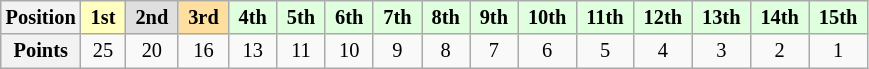<table class="wikitable" style="font-size:85%; text-align:center">
<tr>
<th>Position</th>
<td style="background:#ffffbf;"> <strong>1st</strong> </td>
<td style="background:#dfdfdf;"> <strong>2nd</strong> </td>
<td style="background:#ffdf9f;"> <strong>3rd</strong> </td>
<td style="background:#dfffdf;"> <strong>4th</strong> </td>
<td style="background:#dfffdf;"> <strong>5th</strong> </td>
<td style="background:#dfffdf;"> <strong>6th</strong> </td>
<td style="background:#dfffdf;"> <strong>7th</strong> </td>
<td style="background:#dfffdf;"> <strong>8th</strong> </td>
<td style="background:#dfffdf;"> <strong>9th</strong> </td>
<td style="background:#dfffdf;"> <strong>10th</strong> </td>
<td style="background:#dfffdf;"> <strong>11th</strong> </td>
<td style="background:#dfffdf;"> <strong>12th</strong> </td>
<td style="background:#dfffdf;"> <strong>13th</strong> </td>
<td style="background:#dfffdf;"> <strong>14th</strong> </td>
<td style="background:#dfffdf;"> <strong>15th</strong> </td>
</tr>
<tr>
<th>Points</th>
<td>25</td>
<td>20</td>
<td>16</td>
<td>13</td>
<td>11</td>
<td>10</td>
<td>9</td>
<td>8</td>
<td>7</td>
<td>6</td>
<td>5</td>
<td>4</td>
<td>3</td>
<td>2</td>
<td>1</td>
</tr>
</table>
